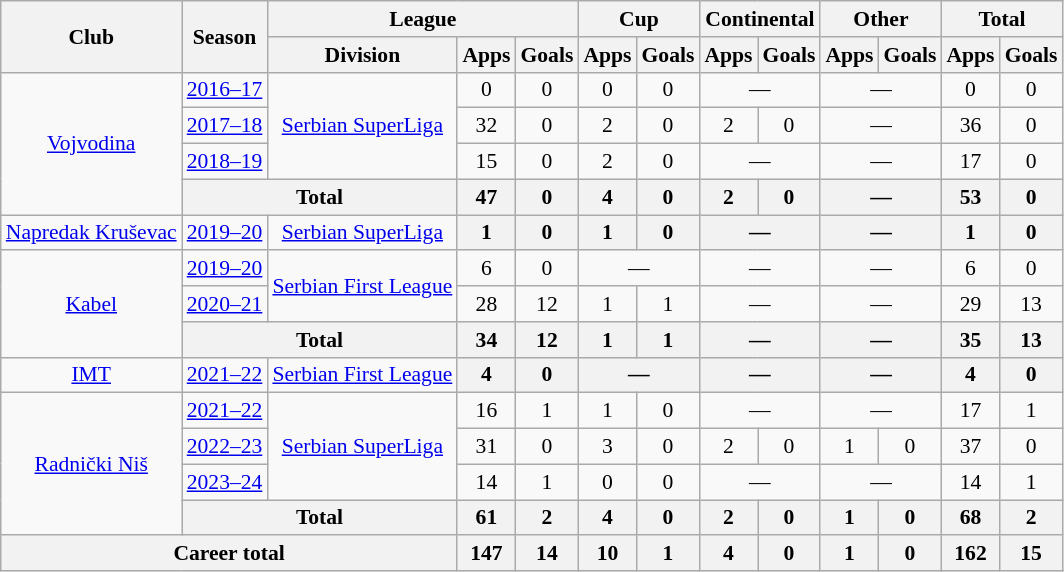<table class="wikitable" style="text-align: center;font-size:90%">
<tr>
<th rowspan="2">Club</th>
<th rowspan="2">Season</th>
<th colspan="3">League</th>
<th colspan="2">Cup</th>
<th colspan="2">Continental</th>
<th colspan="2">Other</th>
<th colspan="2">Total</th>
</tr>
<tr>
<th>Division</th>
<th>Apps</th>
<th>Goals</th>
<th>Apps</th>
<th>Goals</th>
<th>Apps</th>
<th>Goals</th>
<th>Apps</th>
<th>Goals</th>
<th>Apps</th>
<th>Goals</th>
</tr>
<tr>
<td rowspan="4"><a href='#'>Vojvodina</a></td>
<td><a href='#'>2016–17</a></td>
<td rowspan="3"><a href='#'>Serbian SuperLiga</a></td>
<td>0</td>
<td>0</td>
<td>0</td>
<td>0</td>
<td colspan="2">—</td>
<td colspan="2">—</td>
<td>0</td>
<td>0</td>
</tr>
<tr>
<td><a href='#'>2017–18</a></td>
<td>32</td>
<td>0</td>
<td>2</td>
<td>0</td>
<td>2</td>
<td>0</td>
<td colspan="2">—</td>
<td>36</td>
<td>0</td>
</tr>
<tr>
<td><a href='#'>2018–19</a></td>
<td>15</td>
<td>0</td>
<td>2</td>
<td>0</td>
<td colspan="2">—</td>
<td colspan="2">—</td>
<td>17</td>
<td>0</td>
</tr>
<tr>
<th colspan="2">Total</th>
<th>47</th>
<th>0</th>
<th>4</th>
<th>0</th>
<th>2</th>
<th>0</th>
<th colspan="2">—</th>
<th>53</th>
<th>0</th>
</tr>
<tr>
<td><a href='#'>Napredak Kruševac</a></td>
<td><a href='#'>2019–20</a></td>
<td><a href='#'>Serbian SuperLiga</a></td>
<th>1</th>
<th>0</th>
<th>1</th>
<th>0</th>
<th colspan="2">—</th>
<th colspan="2">—</th>
<th>1</th>
<th>0</th>
</tr>
<tr>
<td rowspan="3"><a href='#'>Kabel</a></td>
<td><a href='#'>2019–20</a></td>
<td rowspan="2"><a href='#'>Serbian First League</a></td>
<td>6</td>
<td>0</td>
<td colspan="2">—</td>
<td colspan="2">—</td>
<td colspan="2">—</td>
<td>6</td>
<td>0</td>
</tr>
<tr>
<td><a href='#'>2020–21</a></td>
<td>28</td>
<td>12</td>
<td>1</td>
<td>1</td>
<td colspan="2">—</td>
<td colspan="2">—</td>
<td>29</td>
<td>13</td>
</tr>
<tr>
<th colspan="2">Total</th>
<th>34</th>
<th>12</th>
<th>1</th>
<th>1</th>
<th colspan="2">—</th>
<th colspan="2">—</th>
<th>35</th>
<th>13</th>
</tr>
<tr>
<td><a href='#'>IMT</a></td>
<td><a href='#'>2021–22</a></td>
<td><a href='#'>Serbian First League</a></td>
<th>4</th>
<th>0</th>
<th colspan="2">—</th>
<th colspan="2">—</th>
<th colspan="2">—</th>
<th>4</th>
<th>0</th>
</tr>
<tr>
<td rowspan="4"><a href='#'>Radnički Niš</a></td>
<td><a href='#'>2021–22</a></td>
<td rowspan="3"><a href='#'>Serbian SuperLiga</a></td>
<td>16</td>
<td>1</td>
<td>1</td>
<td>0</td>
<td colspan="2">—</td>
<td colspan="2">—</td>
<td>17</td>
<td>1</td>
</tr>
<tr>
<td><a href='#'>2022–23</a></td>
<td>31</td>
<td>0</td>
<td>3</td>
<td>0</td>
<td>2</td>
<td>0</td>
<td>1</td>
<td>0</td>
<td>37</td>
<td>0</td>
</tr>
<tr>
<td><a href='#'>2023–24</a></td>
<td>14</td>
<td>1</td>
<td>0</td>
<td>0</td>
<td colspan="2">—</td>
<td colspan="2">—</td>
<td>14</td>
<td>1</td>
</tr>
<tr>
<th colspan="2">Total</th>
<th>61</th>
<th>2</th>
<th>4</th>
<th>0</th>
<th>2</th>
<th>0</th>
<th>1</th>
<th>0</th>
<th>68</th>
<th>2</th>
</tr>
<tr>
<th colspan="3">Career total</th>
<th>147</th>
<th>14</th>
<th>10</th>
<th>1</th>
<th>4</th>
<th>0</th>
<th>1</th>
<th>0</th>
<th>162</th>
<th>15</th>
</tr>
</table>
